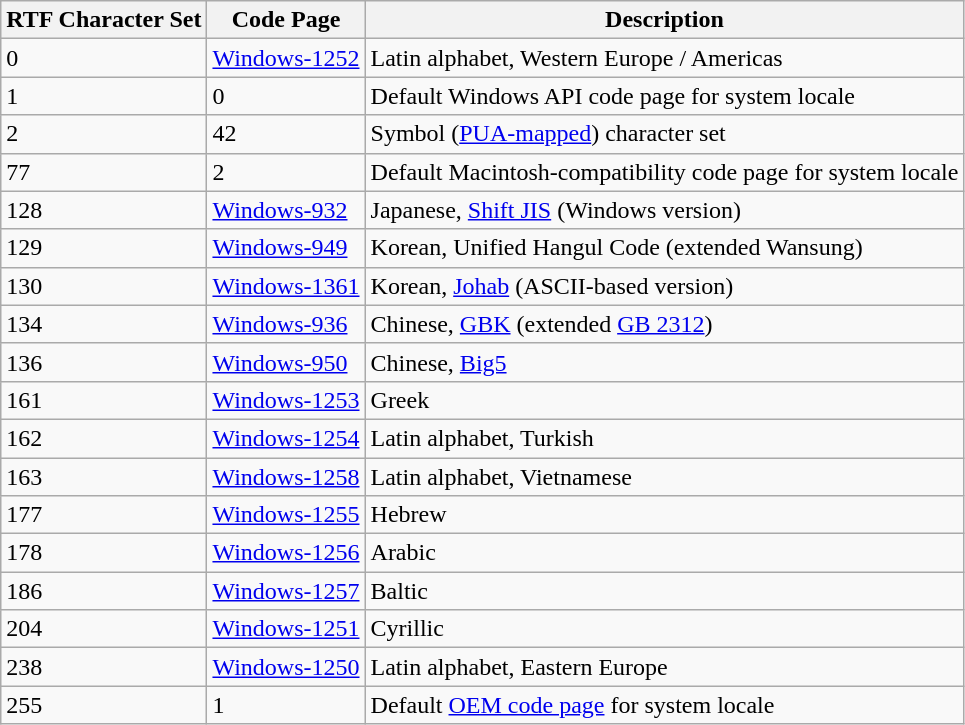<table class="wikitable sortable" style="white-space: nowrap;">
<tr>
<th>RTF Character Set</th>
<th>Code Page</th>
<th>Description</th>
</tr>
<tr>
<td>0</td>
<td><a href='#'>Windows-1252</a></td>
<td>Latin alphabet, Western Europe / Americas</td>
</tr>
<tr>
<td>1</td>
<td>0</td>
<td>Default Windows API code page for system locale</td>
</tr>
<tr>
<td>2</td>
<td>42</td>
<td>Symbol (<a href='#'>PUA-mapped</a>) character set</td>
</tr>
<tr>
<td>77</td>
<td>2</td>
<td>Default Macintosh-compatibility code page for system locale</td>
</tr>
<tr>
<td>128</td>
<td><a href='#'>Windows-932</a></td>
<td>Japanese, <a href='#'>Shift JIS</a> (Windows version)</td>
</tr>
<tr>
<td>129</td>
<td><a href='#'>Windows-949</a></td>
<td>Korean, Unified Hangul Code (extended Wansung)</td>
</tr>
<tr>
<td>130</td>
<td><a href='#'>Windows-1361</a></td>
<td>Korean, <a href='#'>Johab</a> (ASCII-based version)</td>
</tr>
<tr>
<td>134</td>
<td><a href='#'>Windows-936</a></td>
<td>Chinese, <a href='#'>GBK</a> (extended <a href='#'>GB 2312</a>)</td>
</tr>
<tr>
<td>136</td>
<td><a href='#'>Windows-950</a></td>
<td>Chinese, <a href='#'>Big5</a></td>
</tr>
<tr>
<td>161</td>
<td><a href='#'>Windows-1253</a></td>
<td>Greek</td>
</tr>
<tr>
<td>162</td>
<td><a href='#'>Windows-1254</a></td>
<td>Latin alphabet, Turkish</td>
</tr>
<tr>
<td>163</td>
<td><a href='#'>Windows-1258</a></td>
<td>Latin alphabet, Vietnamese</td>
</tr>
<tr>
<td>177</td>
<td><a href='#'>Windows-1255</a></td>
<td>Hebrew</td>
</tr>
<tr>
<td>178</td>
<td><a href='#'>Windows-1256</a></td>
<td>Arabic</td>
</tr>
<tr>
<td>186</td>
<td><a href='#'>Windows-1257</a></td>
<td>Baltic</td>
</tr>
<tr>
<td>204</td>
<td><a href='#'>Windows-1251</a></td>
<td>Cyrillic</td>
</tr>
<tr>
<td>238</td>
<td><a href='#'>Windows-1250</a></td>
<td>Latin alphabet, Eastern Europe</td>
</tr>
<tr>
<td>255</td>
<td>1</td>
<td>Default <a href='#'>OEM code page</a> for system locale</td>
</tr>
</table>
